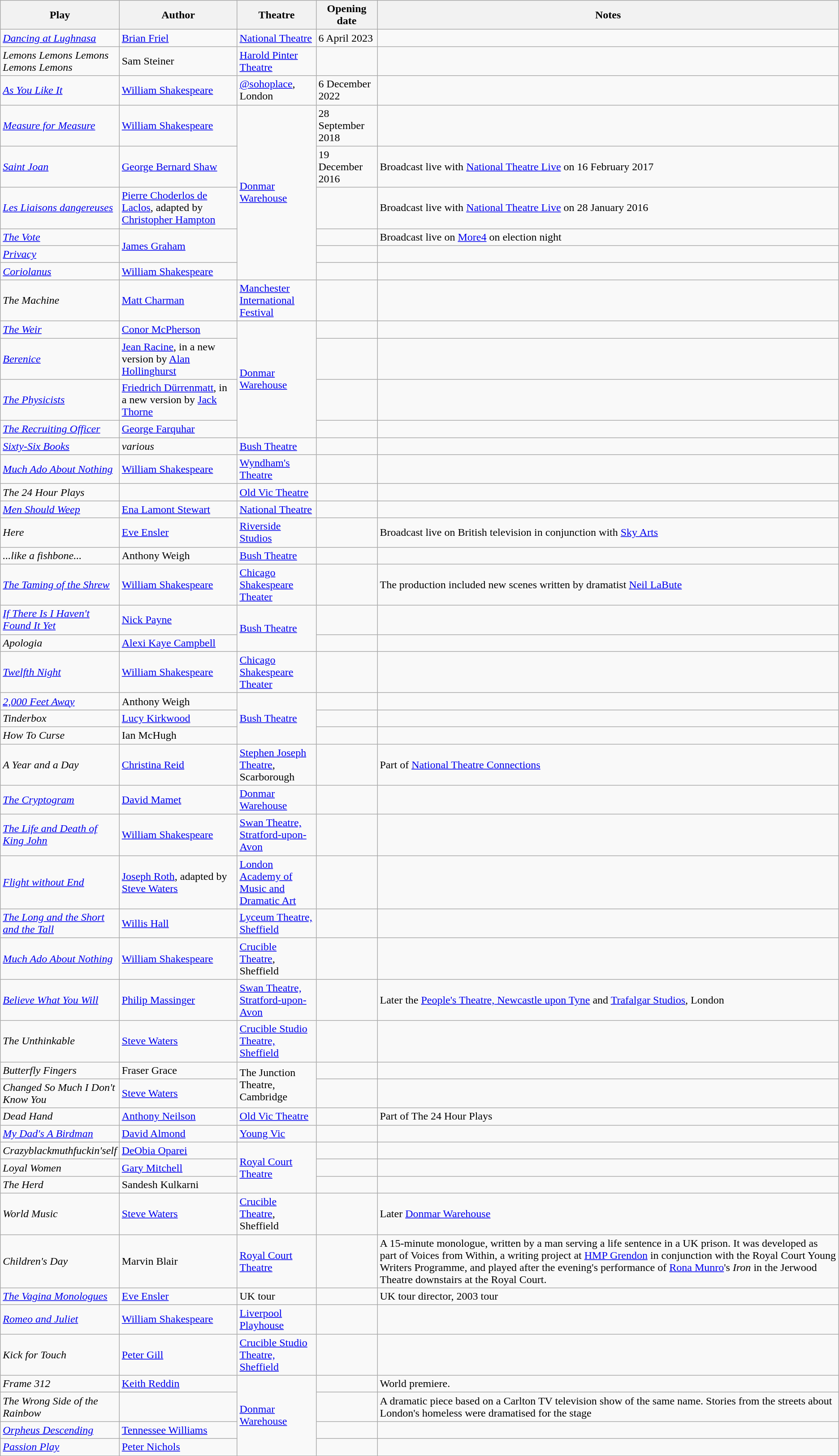<table class="wikitable sortable">
<tr>
<th scope="col" style="width:120px;">Play</th>
<th scope="col">Author</th>
<th scope="col" style="width:110px;">Theatre</th>
<th scope="col">Opening date</th>
<th scope="col">Notes</th>
</tr>
<tr>
<td><em><a href='#'>Dancing at Lughnasa</a></em></td>
<td><a href='#'>Brian Friel</a></td>
<td><a href='#'>National Theatre</a></td>
<td>6 April 2023</td>
<td></td>
</tr>
<tr>
<td><em>Lemons Lemons Lemons Lemons Lemons</em></td>
<td>Sam Steiner</td>
<td><a href='#'>Harold Pinter Theatre</a></td>
<td></td>
<td></td>
</tr>
<tr>
<td><em><a href='#'>As You Like It</a></em></td>
<td><a href='#'>William Shakespeare</a></td>
<td><a href='#'>@sohoplace</a>, London</td>
<td>6 December 2022</td>
<td></td>
</tr>
<tr>
<td><em><a href='#'>Measure for Measure</a></em></td>
<td><a href='#'>William Shakespeare</a></td>
<td rowspan="6"><a href='#'>Donmar Warehouse</a></td>
<td>28 September 2018</td>
<td></td>
</tr>
<tr>
<td><em><a href='#'>Saint Joan</a></em></td>
<td><a href='#'>George Bernard Shaw</a></td>
<td>19 December 2016</td>
<td>Broadcast live with <a href='#'>National Theatre Live</a> on 16 February 2017</td>
</tr>
<tr>
<td><em><a href='#'>Les Liaisons dangereuses</a></em></td>
<td><a href='#'>Pierre Choderlos de Laclos</a>, adapted by <a href='#'>Christopher Hampton</a></td>
<td></td>
<td>Broadcast live with <a href='#'>National Theatre Live</a> on 28 January 2016</td>
</tr>
<tr>
<td><em><a href='#'>The Vote</a></em></td>
<td rowspan="2"><a href='#'>James Graham</a></td>
<td></td>
<td>Broadcast live on <a href='#'>More4</a> on election night</td>
</tr>
<tr>
<td><em><a href='#'>Privacy</a></em></td>
<td></td>
<td></td>
</tr>
<tr>
<td><em><a href='#'>Coriolanus</a></em></td>
<td><a href='#'>William Shakespeare</a></td>
<td></td>
<td></td>
</tr>
<tr>
<td><em>The Machine</em></td>
<td><a href='#'>Matt Charman</a></td>
<td><a href='#'>Manchester International Festival</a></td>
<td></td>
<td></td>
</tr>
<tr>
<td><em><a href='#'>The Weir</a></em></td>
<td><a href='#'>Conor McPherson</a></td>
<td rowspan="4"><a href='#'>Donmar Warehouse</a></td>
<td></td>
<td></td>
</tr>
<tr>
<td><em><a href='#'>Berenice</a></em></td>
<td><a href='#'>Jean Racine</a>, in a new version by <a href='#'>Alan Hollinghurst</a></td>
<td></td>
<td></td>
</tr>
<tr>
<td><em><a href='#'>The Physicists</a></em></td>
<td><a href='#'>Friedrich Dürrenmatt</a>, in a new version by <a href='#'>Jack Thorne</a></td>
<td></td>
<td></td>
</tr>
<tr>
<td><em><a href='#'>The Recruiting Officer</a></em></td>
<td><a href='#'>George Farquhar</a></td>
<td></td>
<td></td>
</tr>
<tr>
<td><em><a href='#'>Sixty-Six Books</a></em></td>
<td><em>various</em></td>
<td><a href='#'>Bush Theatre</a></td>
<td></td>
<td></td>
</tr>
<tr>
<td><em><a href='#'>Much Ado About Nothing</a></em></td>
<td><a href='#'>William Shakespeare</a></td>
<td><a href='#'>Wyndham's Theatre</a></td>
<td></td>
<td></td>
</tr>
<tr>
<td><em>The 24 Hour Plays</em></td>
<td></td>
<td><a href='#'>Old Vic Theatre</a></td>
<td></td>
<td></td>
</tr>
<tr>
<td><em><a href='#'>Men Should Weep</a></em></td>
<td><a href='#'>Ena Lamont Stewart</a></td>
<td><a href='#'>National Theatre</a></td>
<td></td>
<td></td>
</tr>
<tr>
<td><em>Here</em></td>
<td><a href='#'>Eve Ensler</a></td>
<td><a href='#'>Riverside Studios</a></td>
<td></td>
<td>Broadcast live on British television in conjunction with <a href='#'>Sky Arts</a></td>
</tr>
<tr>
<td><em>...like a fishbone...</em></td>
<td>Anthony Weigh</td>
<td><a href='#'>Bush Theatre</a></td>
<td></td>
<td></td>
</tr>
<tr>
<td><em><a href='#'>The Taming of the Shrew</a></em></td>
<td><a href='#'>William Shakespeare</a></td>
<td><a href='#'>Chicago Shakespeare Theater</a></td>
<td></td>
<td>The production included new scenes written by dramatist <a href='#'>Neil LaBute</a></td>
</tr>
<tr>
<td><em><a href='#'>If There Is I Haven't Found It Yet</a></em></td>
<td><a href='#'>Nick Payne</a></td>
<td rowspan="2"><a href='#'>Bush Theatre</a></td>
<td></td>
<td></td>
</tr>
<tr>
<td><em>Apologia</em></td>
<td><a href='#'>Alexi Kaye Campbell</a></td>
<td></td>
<td></td>
</tr>
<tr>
<td><em><a href='#'>Twelfth Night</a></em></td>
<td><a href='#'>William Shakespeare</a></td>
<td><a href='#'>Chicago Shakespeare Theater</a></td>
<td></td>
<td></td>
</tr>
<tr>
<td><em><a href='#'>2,000 Feet Away</a></em></td>
<td>Anthony Weigh</td>
<td rowspan="3"><a href='#'>Bush Theatre</a></td>
<td></td>
<td></td>
</tr>
<tr>
<td><em>Tinderbox</em></td>
<td><a href='#'>Lucy Kirkwood</a></td>
<td></td>
<td></td>
</tr>
<tr>
<td><em>How To Curse</em></td>
<td>Ian McHugh</td>
<td></td>
<td></td>
</tr>
<tr>
<td><em>A Year and a Day</em></td>
<td><a href='#'>Christina Reid</a></td>
<td><a href='#'>Stephen Joseph Theatre</a>, Scarborough</td>
<td></td>
<td>Part of <a href='#'>National Theatre Connections</a></td>
</tr>
<tr>
<td><em><a href='#'>The Cryptogram</a></em></td>
<td><a href='#'>David Mamet</a></td>
<td><a href='#'>Donmar Warehouse</a></td>
<td></td>
<td></td>
</tr>
<tr>
<td><em><a href='#'>The Life and Death of King John</a></em></td>
<td><a href='#'>William Shakespeare</a></td>
<td><a href='#'>Swan Theatre, Stratford-upon-Avon</a></td>
<td></td>
<td></td>
</tr>
<tr>
<td><em><a href='#'>Flight without End</a></em></td>
<td><a href='#'>Joseph Roth</a>, adapted by <a href='#'>Steve Waters</a></td>
<td><a href='#'>London Academy of Music and Dramatic Art</a></td>
<td></td>
<td></td>
</tr>
<tr>
<td><em><a href='#'>The Long and the Short and the Tall</a></em></td>
<td><a href='#'>Willis Hall</a></td>
<td><a href='#'>Lyceum Theatre, Sheffield</a></td>
<td></td>
<td></td>
</tr>
<tr>
<td><em><a href='#'>Much Ado About Nothing</a></em></td>
<td><a href='#'>William Shakespeare</a></td>
<td><a href='#'>Crucible Theatre</a>, Sheffield</td>
<td></td>
<td></td>
</tr>
<tr>
<td><em><a href='#'>Believe What You Will</a></em></td>
<td><a href='#'>Philip Massinger</a></td>
<td><a href='#'>Swan Theatre, Stratford-upon-Avon</a></td>
<td></td>
<td>Later the <a href='#'>People's Theatre, Newcastle upon Tyne</a> and <a href='#'>Trafalgar Studios</a>, London</td>
</tr>
<tr>
<td><em>The Unthinkable</em></td>
<td><a href='#'>Steve Waters</a></td>
<td><a href='#'>Crucible Studio Theatre, Sheffield</a></td>
<td></td>
<td></td>
</tr>
<tr>
<td><em>Butterfly Fingers</em></td>
<td>Fraser Grace</td>
<td rowspan="2">The Junction Theatre, Cambridge</td>
<td></td>
<td></td>
</tr>
<tr>
<td><em>Changed So Much I Don't Know You</em></td>
<td><a href='#'>Steve Waters</a></td>
<td></td>
<td></td>
</tr>
<tr>
<td><em>Dead Hand</em></td>
<td><a href='#'>Anthony Neilson</a></td>
<td><a href='#'>Old Vic Theatre</a></td>
<td></td>
<td>Part of The 24 Hour Plays</td>
</tr>
<tr>
<td><em><a href='#'>My Dad's A Birdman</a></em></td>
<td><a href='#'>David Almond</a></td>
<td><a href='#'>Young Vic</a></td>
<td></td>
<td></td>
</tr>
<tr>
<td><em>Crazyblackmuthfuckin'self</em></td>
<td><a href='#'>DeObia Oparei</a></td>
<td rowspan="3"><a href='#'>Royal Court Theatre</a></td>
<td></td>
<td></td>
</tr>
<tr>
<td><em>Loyal Women</em></td>
<td><a href='#'>Gary Mitchell</a></td>
<td></td>
<td></td>
</tr>
<tr>
<td><em>The Herd</em></td>
<td>Sandesh Kulkarni</td>
<td></td>
<td></td>
</tr>
<tr>
<td><em>World Music</em></td>
<td><a href='#'>Steve Waters</a></td>
<td><a href='#'>Crucible Theatre</a>, Sheffield</td>
<td></td>
<td>Later <a href='#'>Donmar Warehouse</a></td>
</tr>
<tr>
<td><em>Children's Day</em></td>
<td>Marvin Blair</td>
<td><a href='#'>Royal Court Theatre</a></td>
<td></td>
<td>A 15-minute monologue, written by a man serving a life sentence in a UK prison. It was developed as part of Voices from Within, a writing project at <a href='#'>HMP Grendon</a> in conjunction with the Royal Court Young Writers Programme, and played after the evening's performance of <a href='#'>Rona Munro</a>'s <em>Iron</em> in the Jerwood Theatre downstairs at the Royal Court.</td>
</tr>
<tr>
<td><em><a href='#'>The Vagina Monologues</a></em></td>
<td><a href='#'>Eve Ensler</a></td>
<td>UK tour</td>
<td></td>
<td>UK tour director, 2003 tour</td>
</tr>
<tr>
<td><em><a href='#'>Romeo and Juliet</a></em></td>
<td><a href='#'>William Shakespeare</a></td>
<td><a href='#'>Liverpool Playhouse</a></td>
<td></td>
<td></td>
</tr>
<tr>
<td><em>Kick for Touch</em></td>
<td><a href='#'>Peter Gill</a></td>
<td><a href='#'>Crucible Studio Theatre, Sheffield</a></td>
<td></td>
<td></td>
</tr>
<tr>
<td><em>Frame 312</em></td>
<td><a href='#'>Keith Reddin</a></td>
<td rowspan="4"><a href='#'>Donmar Warehouse</a></td>
<td></td>
<td>World premiere.</td>
</tr>
<tr>
<td><em>The Wrong Side of the Rainbow</em></td>
<td></td>
<td></td>
<td>A dramatic piece based on a Carlton TV television show of the same name. Stories from the streets about London's homeless were dramatised for the stage</td>
</tr>
<tr>
<td><em><a href='#'>Orpheus Descending</a></em></td>
<td><a href='#'>Tennessee Williams</a></td>
<td></td>
<td></td>
</tr>
<tr>
<td><em><a href='#'>Passion Play</a></em></td>
<td><a href='#'>Peter Nichols</a></td>
<td></td>
<td></td>
</tr>
</table>
